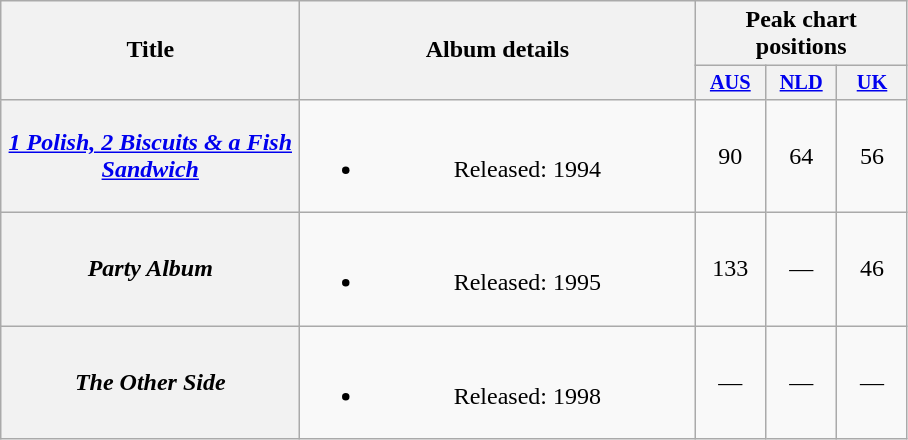<table class="wikitable plainrowheaders" style="text-align:center;" border="1">
<tr>
<th scope="col" rowspan="2" style="width:12em;">Title</th>
<th scope="col" rowspan="2" style="width:16em;">Album details</th>
<th scope="col" colspan="3">Peak chart<br>positions</th>
</tr>
<tr>
<th scope="col" style="width:3em; font-size:85%"><a href='#'>AUS</a><br></th>
<th scope="col" style="width:3em; font-size:85%"><a href='#'>NLD</a><br></th>
<th scope="col" style="width:3em; font-size:85%"><a href='#'>UK</a><br></th>
</tr>
<tr>
<th scope="row"><em><a href='#'>1 Polish, 2 Biscuits & a Fish Sandwich</a></em></th>
<td><br><ul><li>Released: 1994</li></ul></td>
<td>90</td>
<td>64</td>
<td>56</td>
</tr>
<tr>
<th scope="row"><em>Party Album</em></th>
<td><br><ul><li>Released: 1995</li></ul></td>
<td>133</td>
<td>—</td>
<td>46</td>
</tr>
<tr>
<th scope="row"><em>The Other Side</em></th>
<td><br><ul><li>Released: 1998</li></ul></td>
<td>—</td>
<td>—</td>
<td>—</td>
</tr>
</table>
